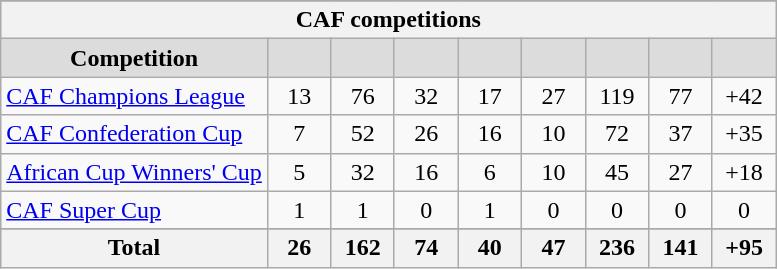<table class="wikitable" style="text-align: center;">
<tr>
</tr>
<tr>
<th colspan="9">CAF competitions</th>
</tr>
<tr>
<th style="background:#DCDCDC">Competition</th>
<th width="35" style="background:#DCDCDC"></th>
<th width="35" style="background:#DCDCDC"></th>
<th width="35" style="background:#DCDCDC"></th>
<th width="35" style="background:#DCDCDC"></th>
<th width="35" style="background:#DCDCDC"></th>
<th width="35" style="background:#DCDCDC"></th>
<th width="35" style="background:#DCDCDC"></th>
<th width="35" style="background:#DCDCDC"></th>
</tr>
<tr>
<td align=left><a href='#'>CAF Champions League</a></td>
<td>13</td>
<td>76</td>
<td>32</td>
<td>17</td>
<td>27</td>
<td>119</td>
<td>77</td>
<td>+42</td>
</tr>
<tr>
<td align=left><a href='#'>CAF Confederation Cup</a></td>
<td>7</td>
<td>52</td>
<td>26</td>
<td>16</td>
<td>10</td>
<td>72</td>
<td>37</td>
<td>+35</td>
</tr>
<tr>
<td align=left><a href='#'>African Cup Winners' Cup</a></td>
<td>5</td>
<td>32</td>
<td>16</td>
<td>6</td>
<td>10</td>
<td>45</td>
<td>27</td>
<td>+18</td>
</tr>
<tr>
<td align=left><a href='#'>CAF Super Cup</a></td>
<td>1</td>
<td>1</td>
<td>0</td>
<td>1</td>
<td>0</td>
<td>0</td>
<td>0</td>
<td>0</td>
</tr>
<tr>
</tr>
<tr class="sortbottom">
<th>Total</th>
<th>26</th>
<th>162</th>
<th>74</th>
<th>40</th>
<th>47</th>
<th>236</th>
<th>141</th>
<th>+95</th>
</tr>
</table>
